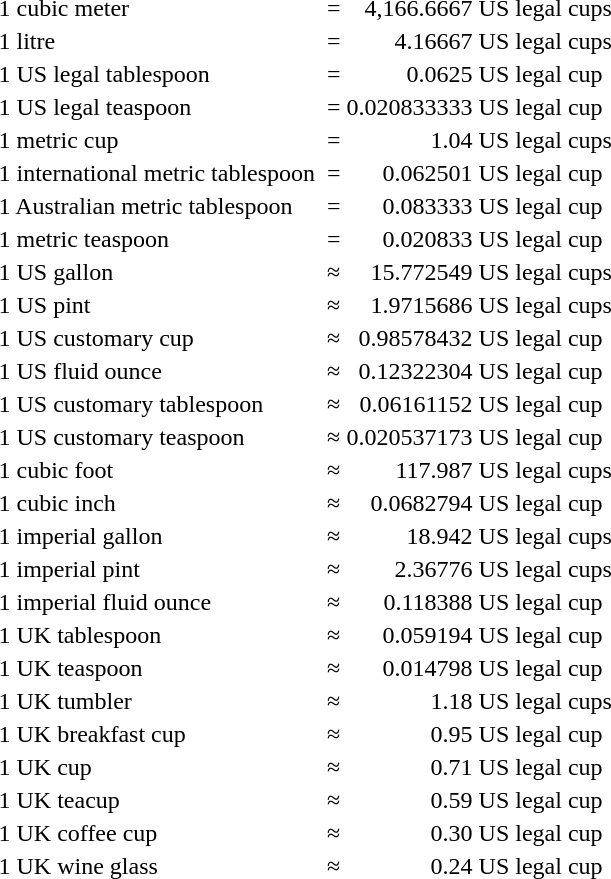<table>
<tr>
<td>1 cubic meter </td>
<td>=</td>
<td align=right>4,166.6667</td>
<td>US legal cups</td>
</tr>
<tr>
<td>1 litre </td>
<td>=</td>
<td align=right>4.16667</td>
<td>US legal cups</td>
</tr>
<tr>
<td>1 US legal tablespoon </td>
<td>=</td>
<td align=right>0.0625</td>
<td>US legal cup</td>
</tr>
<tr>
<td>1 US legal teaspoon </td>
<td>=</td>
<td align=right>0.020833333</td>
<td>US legal cup</td>
</tr>
<tr>
<td>1 metric cup </td>
<td>=</td>
<td align=right>1.04</td>
<td>US legal cups</td>
</tr>
<tr>
<td>1 international metric tablespoon </td>
<td>=</td>
<td align=right>0.062501</td>
<td>US legal cup</td>
</tr>
<tr>
<td>1 Australian metric tablespoon </td>
<td>=</td>
<td align=right>0.083333</td>
<td>US legal cup</td>
</tr>
<tr>
<td>1 metric teaspoon </td>
<td>=</td>
<td align=right>0.020833</td>
<td>US legal cup</td>
</tr>
<tr>
<td>1 US gallon </td>
<td>≈</td>
<td align=right>15.772549</td>
<td>US legal cups</td>
</tr>
<tr>
<td>1 US pint </td>
<td>≈</td>
<td align=right>1.9715686</td>
<td>US legal cups</td>
</tr>
<tr>
<td>1 US customary cup </td>
<td>≈</td>
<td align=right>0.98578432</td>
<td>US legal cup</td>
</tr>
<tr>
<td>1 US fluid ounce </td>
<td>≈</td>
<td align=right>0.12322304</td>
<td>US legal cup</td>
</tr>
<tr>
<td>1 US customary tablespoon </td>
<td>≈</td>
<td align=right>0.06161152</td>
<td>US legal cup</td>
</tr>
<tr>
<td>1 US customary teaspoon </td>
<td>≈</td>
<td align=right>0.020537173</td>
<td>US legal cup</td>
</tr>
<tr>
<td>1 cubic foot </td>
<td>≈</td>
<td align=right>117.987</td>
<td>US legal cups</td>
</tr>
<tr>
<td>1 cubic inch </td>
<td>≈</td>
<td align=right>0.0682794</td>
<td>US legal cup</td>
</tr>
<tr>
<td>1 imperial gallon </td>
<td>≈</td>
<td align=right>18.942</td>
<td>US legal cups</td>
</tr>
<tr>
<td>1 imperial pint </td>
<td>≈</td>
<td align=right>2.36776</td>
<td>US legal cups</td>
</tr>
<tr>
<td>1 imperial fluid ounce </td>
<td>≈</td>
<td align=right>0.118388</td>
<td>US legal cup</td>
</tr>
<tr>
<td>1 UK tablespoon </td>
<td>≈</td>
<td align=right>0.059194</td>
<td>US legal cup</td>
</tr>
<tr>
<td>1 UK teaspoon </td>
<td>≈</td>
<td align=right>0.014798</td>
<td>US legal cup</td>
</tr>
<tr>
<td>1 UK tumbler </td>
<td>≈</td>
<td align=right>1.18</td>
<td>US legal cups</td>
</tr>
<tr>
<td>1 UK breakfast cup </td>
<td>≈</td>
<td align=right>0.95</td>
<td>US legal cup</td>
</tr>
<tr>
<td>1 UK cup </td>
<td>≈</td>
<td align=right>0.71</td>
<td>US legal cup</td>
</tr>
<tr>
<td>1 UK teacup </td>
<td>≈</td>
<td align=right>0.59</td>
<td>US legal cup</td>
</tr>
<tr>
<td>1 UK coffee cup </td>
<td>≈</td>
<td align=right>0.30</td>
<td>US legal cup</td>
</tr>
<tr>
<td>1 UK wine glass </td>
<td>≈</td>
<td align=right>0.24</td>
<td>US legal cup</td>
</tr>
</table>
